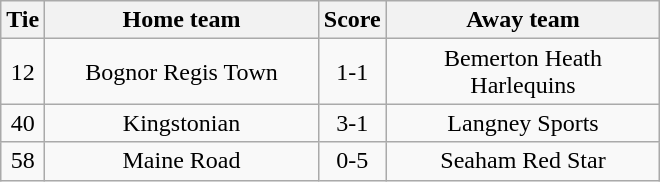<table class="wikitable" style="text-align:center;">
<tr>
<th width=20>Tie</th>
<th width=175>Home team</th>
<th width=20>Score</th>
<th width=175>Away team</th>
</tr>
<tr>
<td>12</td>
<td>Bognor Regis Town</td>
<td>1-1</td>
<td>Bemerton Heath Harlequins</td>
</tr>
<tr>
<td>40</td>
<td>Kingstonian</td>
<td>3-1</td>
<td>Langney Sports</td>
</tr>
<tr>
<td>58</td>
<td>Maine Road</td>
<td>0-5</td>
<td>Seaham Red Star</td>
</tr>
</table>
